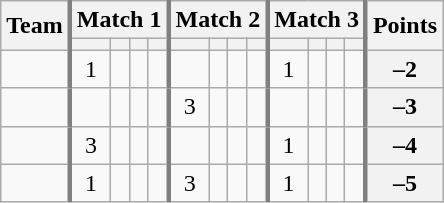<table class="wikitable sortable" style="text-align:center;">
<tr>
<th rowspan=2>Team</th>
<th colspan=4 style="border-left:3px solid gray">Match 1</th>
<th colspan=4 style="border-left:3px solid gray">Match 2</th>
<th colspan=4 style="border-left:3px solid gray">Match 3</th>
<th rowspan=2 style="border-left:3px solid gray">Points</th>
</tr>
<tr>
<th style="border-left:3px solid gray"></th>
<th></th>
<th></th>
<th></th>
<th style="border-left:3px solid gray"></th>
<th></th>
<th></th>
<th></th>
<th style="border-left:3px solid gray"></th>
<th></th>
<th></th>
<th></th>
</tr>
<tr>
<td align=left></td>
<td style="border-left:3px solid gray">1</td>
<td></td>
<td></td>
<td></td>
<td style="border-left:3px solid gray"></td>
<td></td>
<td></td>
<td></td>
<td style="border-left:3px solid gray">1</td>
<td></td>
<td></td>
<td></td>
<th style="border-left:3px solid gray">–2</th>
</tr>
<tr>
<td align=left></td>
<td style="border-left:3px solid gray"></td>
<td></td>
<td></td>
<td></td>
<td style="border-left:3px solid gray">3</td>
<td></td>
<td></td>
<td></td>
<td style="border-left:3px solid gray"></td>
<td></td>
<td></td>
<td></td>
<th style="border-left:3px solid gray">–3</th>
</tr>
<tr>
<td align=left></td>
<td style="border-left:3px solid gray">3</td>
<td></td>
<td></td>
<td></td>
<td style="border-left:3px solid gray"></td>
<td></td>
<td></td>
<td></td>
<td style="border-left:3px solid gray">1</td>
<td></td>
<td></td>
<td></td>
<th style="border-left:3px solid gray">–4</th>
</tr>
<tr>
<td align=left></td>
<td style="border-left:3px solid gray">1</td>
<td></td>
<td></td>
<td></td>
<td style="border-left:3px solid gray">3</td>
<td></td>
<td></td>
<td></td>
<td style="border-left:3px solid gray">1</td>
<td></td>
<td></td>
<td></td>
<th style="border-left:3px solid gray">–5</th>
</tr>
</table>
